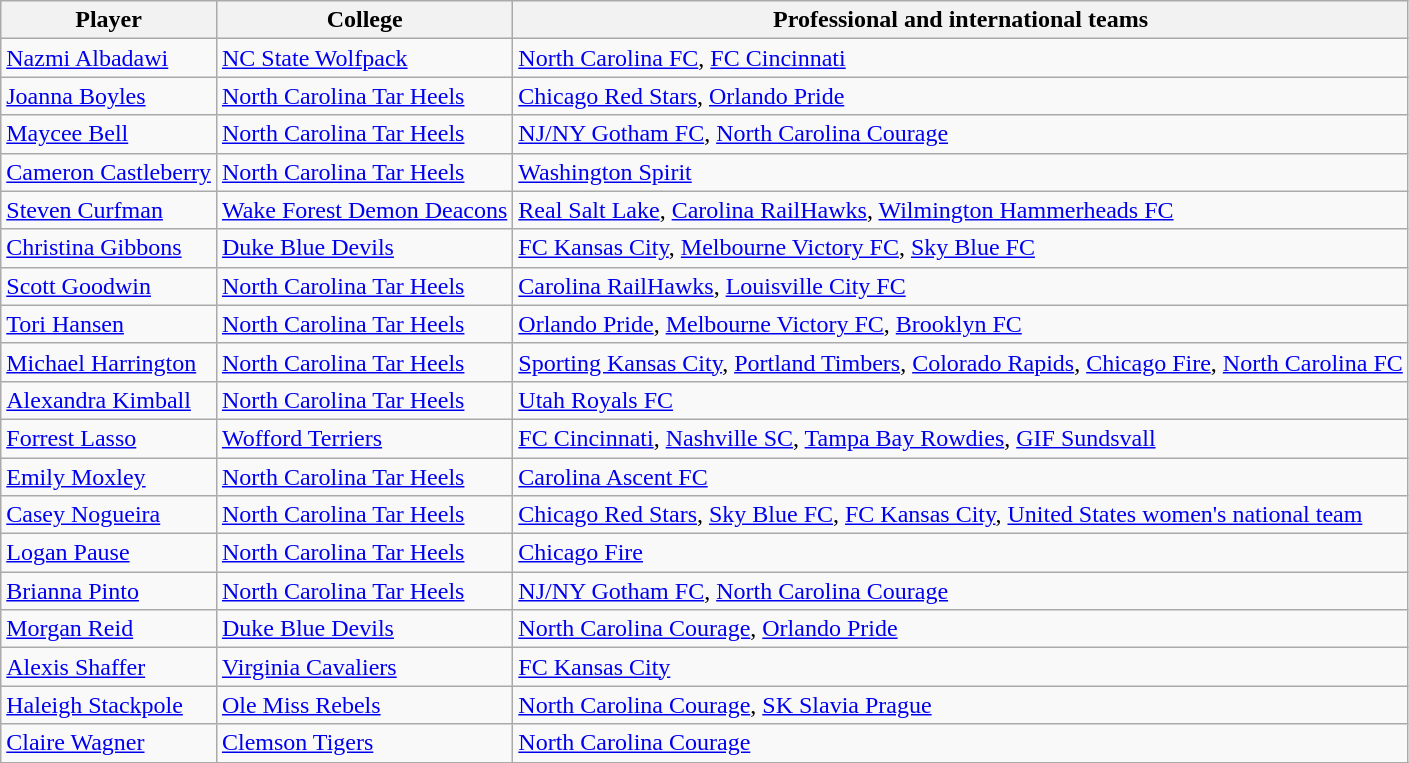<table class="wikitable">
<tr>
<th>Player</th>
<th>College</th>
<th>Professional and international teams</th>
</tr>
<tr>
<td><a href='#'>Nazmi Albadawi</a></td>
<td><a href='#'>NC State Wolfpack</a></td>
<td><a href='#'>North Carolina FC</a>, <a href='#'>FC Cincinnati</a></td>
</tr>
<tr>
<td><a href='#'>Joanna Boyles</a></td>
<td><a href='#'>North Carolina Tar Heels</a></td>
<td><a href='#'>Chicago Red Stars</a>, <a href='#'>Orlando Pride</a></td>
</tr>
<tr>
<td><a href='#'>Maycee Bell</a></td>
<td><a href='#'>North Carolina Tar Heels</a></td>
<td><a href='#'>NJ/NY Gotham FC</a>, <a href='#'>North Carolina Courage</a></td>
</tr>
<tr>
<td><a href='#'>Cameron Castleberry</a></td>
<td><a href='#'>North Carolina Tar Heels</a></td>
<td><a href='#'>Washington Spirit</a></td>
</tr>
<tr>
<td><a href='#'>Steven Curfman</a></td>
<td><a href='#'>Wake Forest Demon Deacons</a></td>
<td><a href='#'>Real Salt Lake</a>, <a href='#'>Carolina RailHawks</a>, <a href='#'>Wilmington Hammerheads FC</a></td>
</tr>
<tr>
<td><a href='#'>Christina Gibbons</a></td>
<td><a href='#'>Duke Blue Devils</a></td>
<td><a href='#'>FC Kansas City</a>, <a href='#'>Melbourne Victory FC</a>, <a href='#'>Sky Blue FC</a></td>
</tr>
<tr>
<td><a href='#'>Scott Goodwin</a></td>
<td><a href='#'>North Carolina Tar Heels</a></td>
<td><a href='#'>Carolina RailHawks</a>, <a href='#'>Louisville City FC</a></td>
</tr>
<tr>
<td><a href='#'>Tori Hansen</a></td>
<td><a href='#'>North Carolina Tar Heels</a></td>
<td><a href='#'>Orlando Pride</a>, <a href='#'>Melbourne Victory FC</a>, <a href='#'>Brooklyn FC</a></td>
</tr>
<tr>
<td><a href='#'>Michael Harrington</a></td>
<td><a href='#'>North Carolina Tar Heels</a></td>
<td><a href='#'>Sporting Kansas City</a>, <a href='#'>Portland Timbers</a>, <a href='#'>Colorado Rapids</a>, <a href='#'>Chicago Fire</a>, <a href='#'>North Carolina FC</a></td>
</tr>
<tr>
<td><a href='#'>Alexandra Kimball</a></td>
<td><a href='#'>North Carolina Tar Heels</a></td>
<td><a href='#'>Utah Royals FC</a></td>
</tr>
<tr>
<td><a href='#'>Forrest Lasso</a></td>
<td><a href='#'>Wofford Terriers</a></td>
<td><a href='#'>FC Cincinnati</a>, <a href='#'>Nashville SC</a>, <a href='#'>Tampa Bay Rowdies</a>, <a href='#'>GIF Sundsvall</a></td>
</tr>
<tr>
<td><a href='#'>Emily Moxley</a></td>
<td><a href='#'>North Carolina Tar Heels</a></td>
<td><a href='#'>Carolina Ascent FC</a></td>
</tr>
<tr>
<td><a href='#'>Casey Nogueira</a></td>
<td><a href='#'>North Carolina Tar Heels</a></td>
<td><a href='#'>Chicago Red Stars</a>, <a href='#'>Sky Blue FC</a>, <a href='#'>FC Kansas City</a>, <a href='#'>United States women's national team</a></td>
</tr>
<tr>
<td><a href='#'>Logan Pause</a></td>
<td><a href='#'>North Carolina Tar Heels</a></td>
<td><a href='#'>Chicago Fire</a></td>
</tr>
<tr>
<td><a href='#'>Brianna Pinto</a></td>
<td><a href='#'>North Carolina Tar Heels</a></td>
<td><a href='#'>NJ/NY Gotham FC</a>, <a href='#'>North Carolina Courage</a></td>
</tr>
<tr>
<td><a href='#'>Morgan Reid</a></td>
<td><a href='#'>Duke Blue Devils</a></td>
<td><a href='#'>North Carolina Courage</a>, <a href='#'>Orlando Pride</a></td>
</tr>
<tr>
<td><a href='#'>Alexis Shaffer</a></td>
<td><a href='#'>Virginia Cavaliers</a></td>
<td><a href='#'>FC Kansas City</a></td>
</tr>
<tr>
<td><a href='#'>Haleigh Stackpole</a></td>
<td><a href='#'>Ole Miss Rebels</a></td>
<td><a href='#'>North Carolina Courage</a>, <a href='#'>SK Slavia Prague</a></td>
</tr>
<tr>
<td><a href='#'>Claire Wagner</a></td>
<td><a href='#'>Clemson Tigers</a></td>
<td><a href='#'>North Carolina Courage</a></td>
</tr>
<tr>
</tr>
</table>
